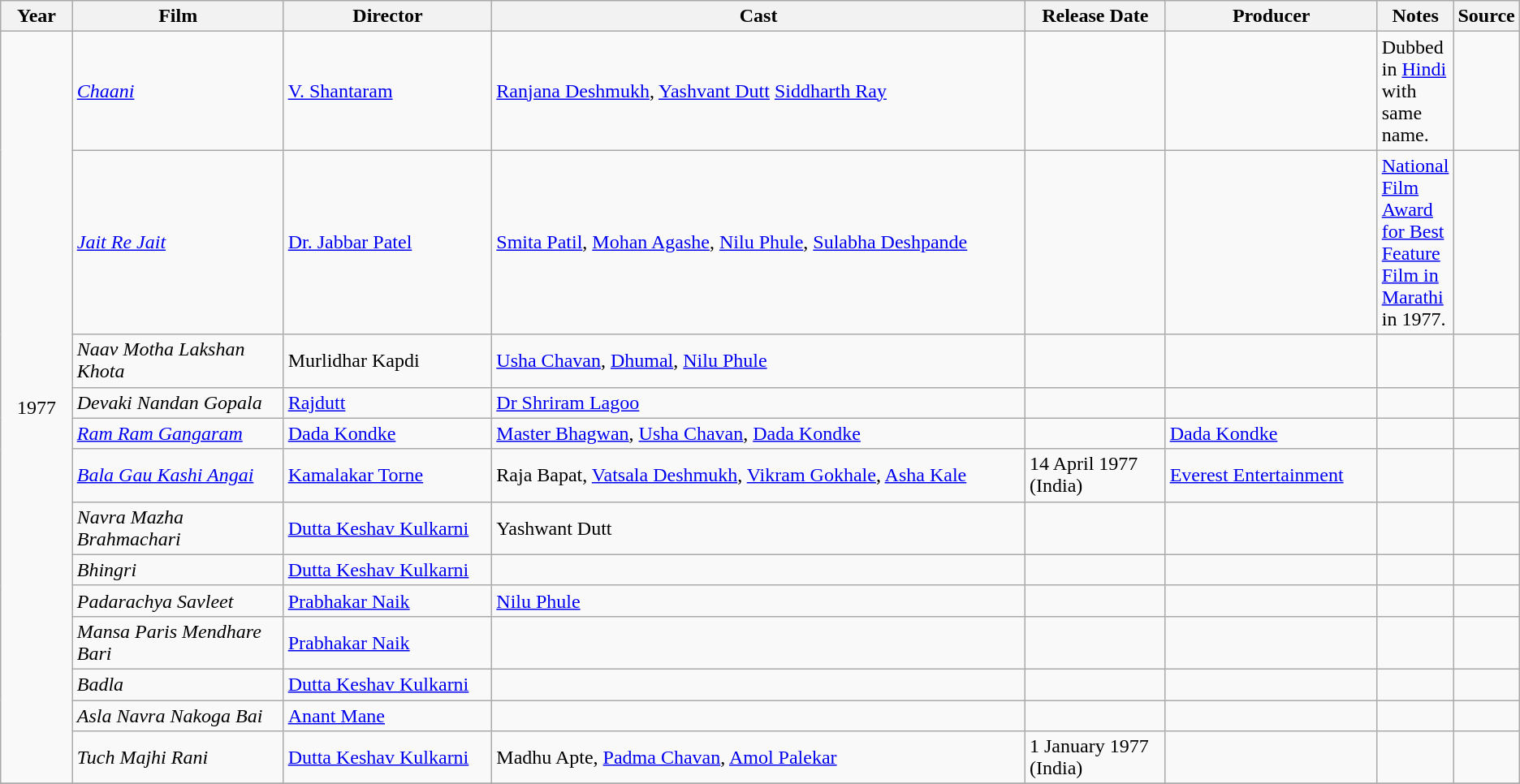<table class ="wikitable sortable collapsible">
<tr>
<th style="width: 05%;">Year</th>
<th style="width: 15%;">Film</th>
<th style="width: 15%;">Director</th>
<th style="width: 40%;" class="unsortable">Cast</th>
<th style="width: 10%;">Release Date</th>
<th style="width: 15%;" class="unsortable">Producer</th>
<th style="width: 15%;" class="unsortable">Notes</th>
<th style="width: 15%;" class="unsortable">Source</th>
</tr>
<tr>
<td rowspan=13 align="center">1977</td>
<td><em><a href='#'>Chaani</a></em></td>
<td><a href='#'>V. Shantaram</a></td>
<td><a href='#'>Ranjana Deshmukh</a>, <a href='#'>Yashvant Dutt</a> <a href='#'>Siddharth Ray</a></td>
<td></td>
<td></td>
<td>Dubbed in <a href='#'>Hindi</a> with same name.</td>
<td></td>
</tr>
<tr>
<td><em><a href='#'>Jait Re Jait</a></em></td>
<td><a href='#'>Dr. Jabbar Patel</a></td>
<td><a href='#'>Smita Patil</a>, <a href='#'>Mohan Agashe</a>, <a href='#'>Nilu Phule</a>, <a href='#'>Sulabha Deshpande</a></td>
<td></td>
<td></td>
<td><a href='#'>National Film Award for Best Feature Film in Marathi</a> in 1977.</td>
<td></td>
</tr>
<tr>
<td><em>Naav Motha Lakshan Khota</em></td>
<td>Murlidhar Kapdi</td>
<td><a href='#'>Usha Chavan</a>, <a href='#'>Dhumal</a>, <a href='#'>Nilu Phule</a></td>
<td></td>
<td></td>
<td></td>
<td></td>
</tr>
<tr>
<td><em>Devaki Nandan Gopala</em></td>
<td><a href='#'>Rajdutt</a></td>
<td><a href='#'>Dr Shriram Lagoo</a></td>
<td></td>
<td></td>
<td></td>
<td></td>
</tr>
<tr>
<td><em><a href='#'>Ram Ram Gangaram</a></em></td>
<td><a href='#'>Dada Kondke</a></td>
<td><a href='#'>Master Bhagwan</a>, <a href='#'>Usha Chavan</a>, <a href='#'>Dada Kondke</a></td>
<td></td>
<td><a href='#'>Dada Kondke</a></td>
<td></td>
<td></td>
</tr>
<tr>
<td><em><a href='#'>Bala Gau Kashi Angai</a></em></td>
<td><a href='#'>Kamalakar Torne</a></td>
<td>Raja Bapat, <a href='#'>Vatsala Deshmukh</a>, <a href='#'>Vikram Gokhale</a>, <a href='#'>Asha Kale</a></td>
<td>14 April 1977 (India)</td>
<td><a href='#'>Everest Entertainment</a></td>
<td></td>
<td></td>
</tr>
<tr>
<td><em>Navra Mazha Brahmachari</em></td>
<td><a href='#'>Dutta Keshav Kulkarni</a></td>
<td>Yashwant Dutt</td>
<td></td>
<td></td>
<td></td>
<td></td>
</tr>
<tr>
<td><em>Bhingri</em></td>
<td><a href='#'>Dutta Keshav Kulkarni</a></td>
<td></td>
<td></td>
<td></td>
<td></td>
<td></td>
</tr>
<tr>
<td><em>Padarachya Savleet</em></td>
<td><a href='#'>Prabhakar Naik</a></td>
<td><a href='#'>Nilu Phule</a></td>
<td></td>
<td></td>
<td></td>
<td></td>
</tr>
<tr>
<td><em>Mansa Paris Mendhare Bari</em></td>
<td><a href='#'>Prabhakar Naik</a></td>
<td></td>
<td></td>
<td></td>
<td></td>
<td></td>
</tr>
<tr>
<td><em>Badla </em></td>
<td><a href='#'>Dutta Keshav Kulkarni</a></td>
<td></td>
<td></td>
<td></td>
<td></td>
<td></td>
</tr>
<tr>
<td><em>Asla Navra Nakoga Bai</em></td>
<td><a href='#'>Anant Mane</a></td>
<td></td>
<td></td>
<td></td>
<td></td>
<td></td>
</tr>
<tr>
<td><em>Tuch Majhi Rani </em></td>
<td><a href='#'>Dutta Keshav Kulkarni</a></td>
<td>Madhu Apte, <a href='#'>Padma Chavan</a>, <a href='#'>Amol Palekar</a></td>
<td>1 January 1977 (India)</td>
<td></td>
<td></td>
<td></td>
</tr>
<tr>
</tr>
</table>
